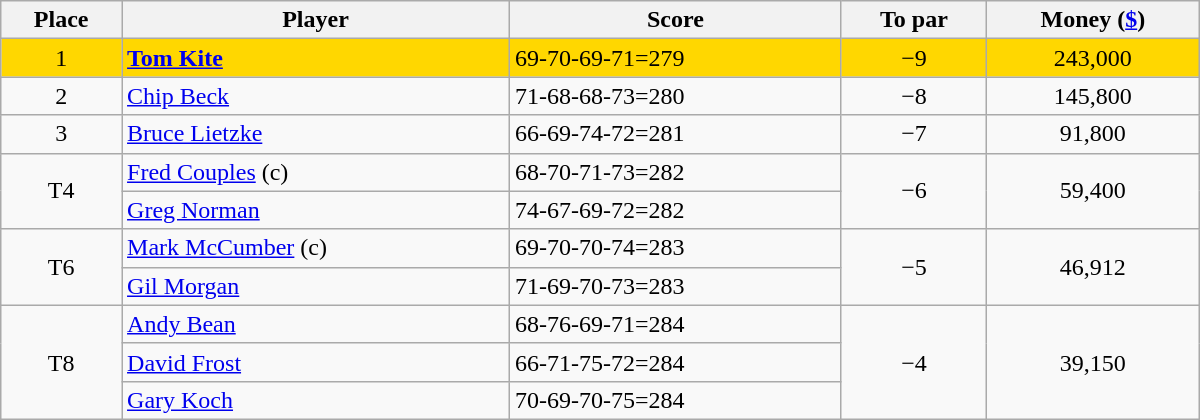<table class="wikitable" style="width:50em;margin-bottom:0;">
<tr>
<th>Place</th>
<th>Player</th>
<th>Score</th>
<th>To par</th>
<th>Money (<a href='#'>$</a>)</th>
</tr>
<tr style="background:gold">
<td align=center>1</td>
<td> <strong><a href='#'>Tom Kite</a></strong></td>
<td>69-70-69-71=279</td>
<td align=center>−9</td>
<td align=center>243,000</td>
</tr>
<tr>
<td align=center>2</td>
<td> <a href='#'>Chip Beck</a></td>
<td>71-68-68-73=280</td>
<td align=center>−8</td>
<td align=center>145,800</td>
</tr>
<tr>
<td align=center>3</td>
<td> <a href='#'>Bruce Lietzke</a></td>
<td>66-69-74-72=281</td>
<td align=center>−7</td>
<td align=center>91,800</td>
</tr>
<tr>
<td rowspan=2 align=center>T4</td>
<td> <a href='#'>Fred Couples</a> (c)</td>
<td>68-70-71-73=282</td>
<td rowspan=2 align=center>−6</td>
<td rowspan=2 align=center>59,400</td>
</tr>
<tr>
<td> <a href='#'>Greg Norman</a></td>
<td>74-67-69-72=282</td>
</tr>
<tr>
<td rowspan=2 align=center>T6</td>
<td> <a href='#'>Mark McCumber</a> (c)</td>
<td>69-70-70-74=283</td>
<td rowspan=2 align=center>−5</td>
<td rowspan=2 align=center>46,912</td>
</tr>
<tr>
<td> <a href='#'>Gil Morgan</a></td>
<td>71-69-70-73=283</td>
</tr>
<tr>
<td rowspan=3 align=center>T8</td>
<td> <a href='#'>Andy Bean</a></td>
<td>68-76-69-71=284</td>
<td rowspan=3 align=center>−4</td>
<td rowspan=3 align=center>39,150</td>
</tr>
<tr>
<td> <a href='#'>David Frost</a></td>
<td>66-71-75-72=284</td>
</tr>
<tr>
<td> <a href='#'>Gary Koch</a></td>
<td>70-69-70-75=284</td>
</tr>
</table>
